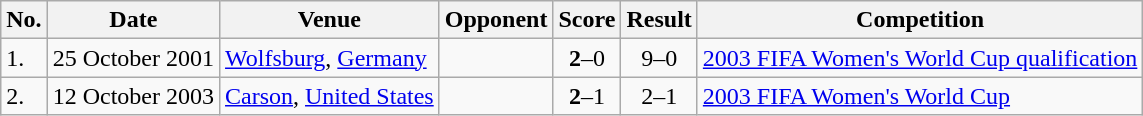<table class="wikitable">
<tr>
<th>No.</th>
<th>Date</th>
<th>Venue</th>
<th>Opponent</th>
<th>Score</th>
<th>Result</th>
<th>Competition</th>
</tr>
<tr>
<td>1.</td>
<td>25 October 2001</td>
<td><a href='#'>Wolfsburg</a>, <a href='#'>Germany</a></td>
<td></td>
<td align=center><strong>2</strong>–0</td>
<td align=center>9–0</td>
<td><a href='#'>2003 FIFA Women's World Cup qualification</a></td>
</tr>
<tr>
<td>2.</td>
<td>12 October 2003</td>
<td><a href='#'>Carson</a>, <a href='#'>United States</a></td>
<td></td>
<td align=center><strong>2</strong>–1</td>
<td align=center>2–1 </td>
<td><a href='#'>2003 FIFA Women's World Cup</a></td>
</tr>
</table>
